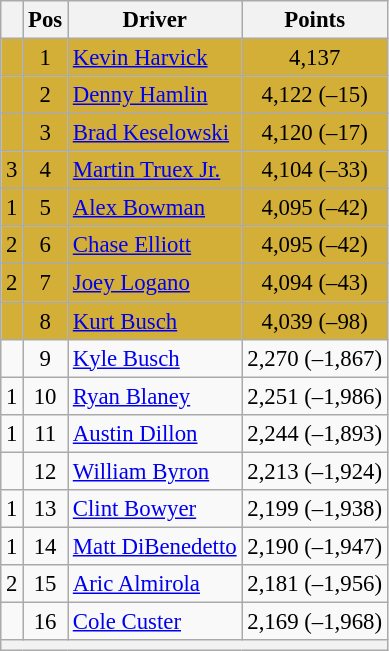<table class="wikitable" style="font-size: 95%">
<tr>
<th></th>
<th>Pos</th>
<th>Driver</th>
<th>Points</th>
</tr>
<tr style="background:#D4AF37;">
<td align="left"></td>
<td style="text-align:center;">1</td>
<td><a href='#'>Kevin Harvick</a></td>
<td style="text-align:center;">4,137</td>
</tr>
<tr style="background:#D4AF37;">
<td align="left"></td>
<td style="text-align:center;">2</td>
<td><a href='#'>Denny Hamlin</a></td>
<td style="text-align:center;">4,122 (–15)</td>
</tr>
<tr style="background:#D4AF37;">
<td align="left"></td>
<td style="text-align:center;">3</td>
<td><a href='#'>Brad Keselowski</a></td>
<td style="text-align:center;">4,120 (–17)</td>
</tr>
<tr style="background:#D4AF37;">
<td align="left"> 3</td>
<td style="text-align:center;">4</td>
<td><a href='#'>Martin Truex Jr.</a></td>
<td style="text-align:center;">4,104 (–33)</td>
</tr>
<tr style="background:#D4AF37;">
<td align="left"> 1</td>
<td style="text-align:center;">5</td>
<td><a href='#'>Alex Bowman</a></td>
<td style="text-align:center;">4,095 (–42)</td>
</tr>
<tr style="background:#D4AF37;">
<td align="left"> 2</td>
<td style="text-align:center;">6</td>
<td><a href='#'>Chase Elliott</a></td>
<td style="text-align:center;">4,095 (–42)</td>
</tr>
<tr style="background:#D4AF37;">
<td align="left"> 2</td>
<td style="text-align:center;">7</td>
<td><a href='#'>Joey Logano</a></td>
<td style="text-align:center;">4,094 (–43)</td>
</tr>
<tr style="background:#D4AF37;">
<td align="left"></td>
<td style="text-align:center;">8</td>
<td><a href='#'>Kurt Busch</a></td>
<td style="text-align:center;">4,039 (–98)</td>
</tr>
<tr>
<td align="left"></td>
<td style="text-align:center;">9</td>
<td><a href='#'>Kyle Busch</a></td>
<td style="text-align:center;">2,270 (–1,867)</td>
</tr>
<tr>
<td align="left"> 1</td>
<td style="text-align:center;">10</td>
<td><a href='#'>Ryan Blaney</a></td>
<td style="text-align:center;">2,251 (–1,986)</td>
</tr>
<tr>
<td align="left"> 1</td>
<td style="text-align:center;">11</td>
<td><a href='#'>Austin Dillon</a></td>
<td style="text-align:center;">2,244 (–1,893)</td>
</tr>
<tr>
<td align="left"></td>
<td style="text-align:center;">12</td>
<td><a href='#'>William Byron</a></td>
<td style="text-align:center;">2,213 (–1,924)</td>
</tr>
<tr>
<td align="left"> 1</td>
<td style="text-align:center;">13</td>
<td><a href='#'>Clint Bowyer</a></td>
<td style="text-align:center;">2,199 (–1,938)</td>
</tr>
<tr>
<td align="left"> 1</td>
<td style="text-align:center;">14</td>
<td><a href='#'>Matt DiBenedetto</a></td>
<td style="text-align:center;">2,190 (–1,947)</td>
</tr>
<tr>
<td align="left"> 2</td>
<td style="text-align:center;">15</td>
<td><a href='#'>Aric Almirola</a></td>
<td style="text-align:center;">2,181 (–1,956)</td>
</tr>
<tr>
<td align="left"></td>
<td style="text-align:center;">16</td>
<td><a href='#'>Cole Custer</a></td>
<td style="text-align:center;">2,169 (–1,968)</td>
</tr>
<tr class="sortbottom">
<th colspan="9"></th>
</tr>
</table>
